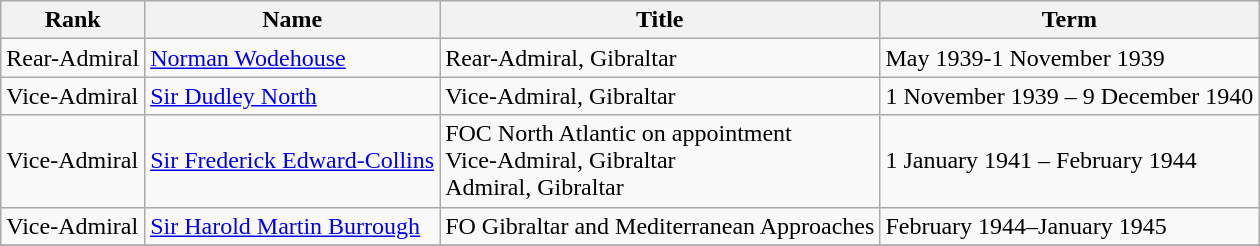<table class="wikitable">
<tr>
<th>Rank</th>
<th>Name</th>
<th>Title</th>
<th>Term</th>
</tr>
<tr>
<td>Rear-Admiral</td>
<td><a href='#'>Norman Wodehouse</a></td>
<td>Rear-Admiral, Gibraltar</td>
<td>May 1939-1 November 1939</td>
</tr>
<tr>
<td>Vice-Admiral</td>
<td><a href='#'>Sir Dudley North</a></td>
<td>Vice-Admiral, Gibraltar</td>
<td>1 November 1939 – 9 December 1940</td>
</tr>
<tr>
<td>Vice-Admiral</td>
<td><a href='#'>Sir Frederick Edward-Collins</a></td>
<td>FOC North Atlantic on appointment<br>Vice-Admiral, Gibraltar<br>Admiral, Gibraltar</td>
<td>1 January 1941 – February 1944</td>
</tr>
<tr>
<td>Vice-Admiral</td>
<td><a href='#'>Sir Harold Martin Burrough</a></td>
<td>FO Gibraltar and Mediterranean Approaches</td>
<td>February 1944–January 1945</td>
</tr>
<tr>
</tr>
</table>
